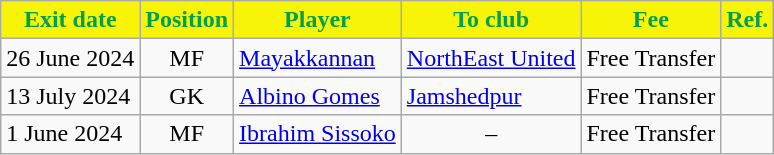<table class="wikitable sortable">
<tr>
<th style="background:#F7F408; color:#00A050;"><strong>Exit date</strong></th>
<th style="background:#F7F408; color:#00A050;"><strong>Position</strong></th>
<th style="background:#F7F408; color:#00A050;"><strong>Player</strong></th>
<th style="background:#F7F408; color:#00A050;"><strong>To club</strong></th>
<th style="background:#F7F408; color:#00A050;"><strong>Fee</strong></th>
<th style="background:#F7F408; color:#00A050;"><strong>Ref.</strong></th>
</tr>
<tr>
<td>26 June 2024</td>
<td style="text-align:center;">MF</td>
<td style="text-align:left;"> <a href='#'>Mayakkannan</a></td>
<td style="text-align:left;"><a href='#'>NorthEast United</a></td>
<td>Free Transfer</td>
<td></td>
</tr>
<tr>
<td>13 July 2024</td>
<td style="text-align:center;">GK</td>
<td style="text-align:left;"> <a href='#'>Albino Gomes</a></td>
<td style="text-align:left;"><a href='#'>Jamshedpur</a></td>
<td>Free Transfer</td>
<td></td>
</tr>
<tr>
<td>1 June 2024</td>
<td style="text-align:center;">MF</td>
<td style="text-align:left;"> <a href='#'>Ibrahim Sissoko</a></td>
<td style="text-align:center;">–</td>
<td>Free Transfer</td>
<td></td>
</tr>
</table>
